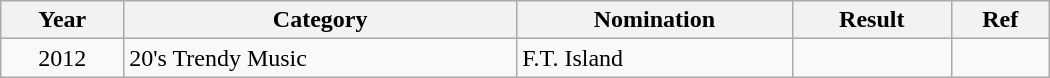<table class="wikitable" style="width:700px">
<tr>
<th>Year</th>
<th>Category</th>
<th>Nomination</th>
<th>Result</th>
<th>Ref</th>
</tr>
<tr>
<td align=center>2012</td>
<td>20's Trendy Music</td>
<td>F.T. Island</td>
<td></td>
<td align=center></td>
</tr>
</table>
